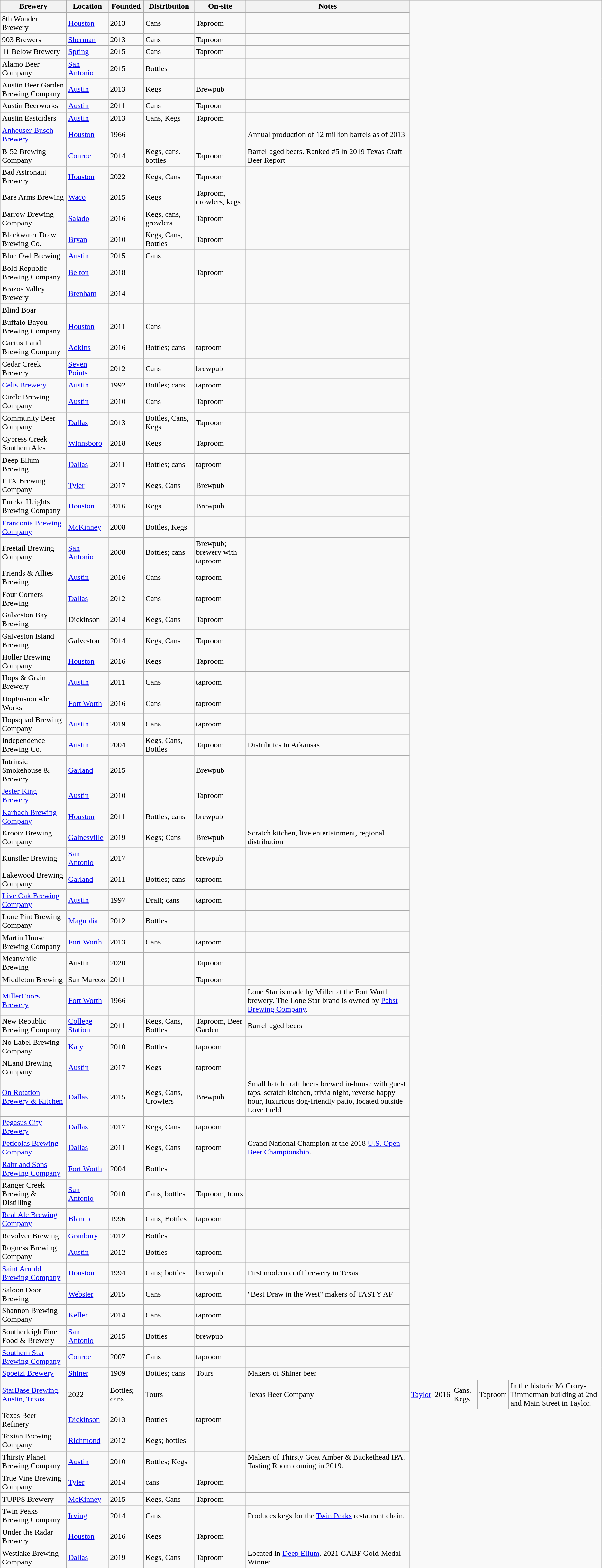<table class="wikitable sortable">
<tr>
<th>Brewery</th>
<th>Location</th>
<th>Founded</th>
<th>Distribution</th>
<th>On-site</th>
<th>Notes</th>
</tr>
<tr>
<td>8th Wonder Brewery</td>
<td><a href='#'>Houston</a></td>
<td>2013</td>
<td>Cans</td>
<td>Taproom</td>
<td></td>
</tr>
<tr>
<td>903 Brewers</td>
<td><a href='#'>Sherman</a></td>
<td>2013</td>
<td>Cans</td>
<td>Taproom</td>
<td></td>
</tr>
<tr>
<td>11 Below Brewery</td>
<td><a href='#'>Spring</a></td>
<td>2015</td>
<td>Cans</td>
<td>Taproom</td>
<td></td>
</tr>
<tr>
<td>Alamo Beer Company</td>
<td><a href='#'>San Antonio</a></td>
<td>2015</td>
<td>Bottles</td>
<td></td>
<td></td>
</tr>
<tr>
<td>Austin Beer Garden Brewing Company</td>
<td><a href='#'>Austin</a></td>
<td>2013</td>
<td>Kegs</td>
<td>Brewpub</td>
<td></td>
</tr>
<tr>
<td>Austin Beerworks</td>
<td><a href='#'>Austin</a></td>
<td>2011</td>
<td>Cans</td>
<td>Taproom</td>
<td></td>
</tr>
<tr>
<td>Austin Eastciders</td>
<td><a href='#'>Austin</a></td>
<td>2013</td>
<td>Cans, Kegs</td>
<td>Taproom</td>
<td></td>
</tr>
<tr>
<td><a href='#'>Anheuser-Busch Brewery</a></td>
<td><a href='#'>Houston</a></td>
<td>1966</td>
<td></td>
<td></td>
<td>Annual production of 12 million barrels as of 2013</td>
</tr>
<tr>
<td>B-52 Brewing Company</td>
<td><a href='#'>Conroe</a></td>
<td>2014</td>
<td>Kegs, cans, bottles</td>
<td>Taproom</td>
<td>Barrel-aged beers. Ranked #5 in 2019 Texas Craft Beer Report</td>
</tr>
<tr>
<td>Bad Astronaut Brewery</td>
<td><a href='#'>Houston</a></td>
<td>2022</td>
<td>Kegs, Cans</td>
<td>Taproom</td>
<td></td>
</tr>
<tr>
<td>Bare Arms Brewing</td>
<td><a href='#'>Waco</a></td>
<td>2015</td>
<td>Kegs</td>
<td>Taproom, crowlers, kegs</td>
<td></td>
</tr>
<tr>
<td>Barrow Brewing Company</td>
<td><a href='#'>Salado</a></td>
<td>2016</td>
<td>Kegs, cans, growlers</td>
<td>Taproom</td>
<td></td>
</tr>
<tr>
<td>Blackwater Draw Brewing Co.</td>
<td><a href='#'>Bryan</a></td>
<td>2010</td>
<td>Kegs, Cans, Bottles</td>
<td>Taproom</td>
<td></td>
</tr>
<tr>
<td>Blue Owl Brewing</td>
<td><a href='#'>Austin</a></td>
<td>2015</td>
<td>Cans</td>
<td></td>
<td></td>
</tr>
<tr>
<td>Bold Republic Brewing Company</td>
<td><a href='#'>Belton</a></td>
<td>2018</td>
<td></td>
<td>Taproom</td>
<td></td>
</tr>
<tr>
<td>Brazos Valley Brewery</td>
<td><a href='#'>Brenham</a></td>
<td>2014</td>
<td></td>
<td></td>
<td></td>
</tr>
<tr>
<td>Blind Boar</td>
<td></td>
<td></td>
<td></td>
<td></td>
<td></td>
</tr>
<tr>
<td>Buffalo Bayou Brewing Company</td>
<td><a href='#'>Houston</a></td>
<td>2011</td>
<td>Cans</td>
<td></td>
<td></td>
</tr>
<tr>
<td>Cactus Land Brewing Company</td>
<td><a href='#'>Adkins</a></td>
<td>2016</td>
<td>Bottles; cans</td>
<td>taproom</td>
<td></td>
</tr>
<tr>
<td>Cedar Creek Brewery</td>
<td><a href='#'>Seven Points</a></td>
<td>2012</td>
<td>Cans</td>
<td>brewpub</td>
<td></td>
</tr>
<tr>
<td><a href='#'>Celis Brewery</a></td>
<td><a href='#'>Austin</a></td>
<td>1992</td>
<td>Bottles; cans</td>
<td>taproom</td>
<td></td>
</tr>
<tr>
<td>Circle Brewing Company</td>
<td><a href='#'>Austin</a></td>
<td>2010</td>
<td>Cans</td>
<td>Taproom</td>
<td></td>
</tr>
<tr>
<td>Community Beer Company</td>
<td><a href='#'>Dallas</a></td>
<td>2013</td>
<td>Bottles, Cans, Kegs</td>
<td>Taproom</td>
<td></td>
</tr>
<tr>
<td>Cypress Creek Southern Ales</td>
<td><a href='#'>Winnsboro</a></td>
<td>2018</td>
<td>Kegs</td>
<td>Taproom</td>
<td></td>
</tr>
<tr>
<td>Deep Ellum Brewing</td>
<td><a href='#'>Dallas</a></td>
<td>2011</td>
<td>Bottles; cans</td>
<td>taproom</td>
<td></td>
</tr>
<tr>
<td>ETX Brewing Company</td>
<td><a href='#'>Tyler</a></td>
<td>2017</td>
<td>Kegs, Cans</td>
<td>Brewpub</td>
<td></td>
</tr>
<tr>
<td>Eureka Heights Brewing Company</td>
<td><a href='#'>Houston</a></td>
<td>2016</td>
<td>Kegs</td>
<td>Brewpub</td>
<td></td>
</tr>
<tr>
<td><a href='#'>Franconia Brewing Company</a></td>
<td><a href='#'>McKinney</a></td>
<td>2008</td>
<td>Bottles, Kegs</td>
<td></td>
<td></td>
</tr>
<tr>
<td>Freetail Brewing Company</td>
<td><a href='#'>San Antonio</a></td>
<td>2008</td>
<td>Bottles; cans</td>
<td>Brewpub; brewery with taproom</td>
<td></td>
</tr>
<tr>
<td>Friends & Allies Brewing</td>
<td><a href='#'>Austin</a></td>
<td>2016</td>
<td>Cans</td>
<td>taproom</td>
<td></td>
</tr>
<tr>
<td>Four Corners Brewing</td>
<td><a href='#'>Dallas</a></td>
<td>2012</td>
<td>Cans</td>
<td>taproom</td>
<td></td>
</tr>
<tr>
<td>Galveston Bay Brewing</td>
<td>Dickinson</td>
<td>2014</td>
<td>Kegs, Cans</td>
<td>Taproom</td>
<td></td>
</tr>
<tr>
<td>Galveston Island Brewing</td>
<td>Galveston</td>
<td>2014</td>
<td>Kegs, Cans</td>
<td>Taproom</td>
<td></td>
</tr>
<tr>
<td>Holler Brewing Company</td>
<td><a href='#'>Houston</a></td>
<td>2016</td>
<td>Kegs</td>
<td>Taproom</td>
<td></td>
</tr>
<tr>
<td>Hops & Grain Brewery</td>
<td><a href='#'>Austin</a></td>
<td>2011</td>
<td>Cans</td>
<td>taproom</td>
<td></td>
</tr>
<tr>
<td>HopFusion Ale Works</td>
<td><a href='#'>Fort Worth</a></td>
<td>2016</td>
<td>Cans</td>
<td>taproom</td>
<td></td>
</tr>
<tr>
<td>Hopsquad Brewing Company</td>
<td><a href='#'>Austin</a></td>
<td>2019</td>
<td>Cans</td>
<td>taproom</td>
<td></td>
</tr>
<tr>
<td>Independence Brewing Co.</td>
<td><a href='#'>Austin</a></td>
<td>2004</td>
<td>Kegs, Cans, Bottles</td>
<td>Taproom</td>
<td>Distributes to Arkansas</td>
</tr>
<tr>
<td>Intrinsic Smokehouse & Brewery</td>
<td><a href='#'>Garland</a></td>
<td>2015</td>
<td></td>
<td>Brewpub</td>
<td></td>
</tr>
<tr>
<td><a href='#'>Jester King Brewery</a></td>
<td><a href='#'>Austin</a></td>
<td>2010</td>
<td></td>
<td>Taproom</td>
<td></td>
</tr>
<tr>
<td><a href='#'>Karbach Brewing Company</a></td>
<td><a href='#'>Houston</a></td>
<td>2011</td>
<td>Bottles; cans</td>
<td>brewpub</td>
<td></td>
</tr>
<tr>
<td>Krootz Brewing Company</td>
<td><a href='#'>Gainesville</a></td>
<td>2019</td>
<td>Kegs; Cans</td>
<td>Brewpub</td>
<td>Scratch kitchen, live entertainment, regional distribution</td>
</tr>
<tr>
<td>Künstler Brewing</td>
<td><a href='#'>San Antonio</a></td>
<td>2017</td>
<td></td>
<td>brewpub</td>
<td></td>
</tr>
<tr>
<td>Lakewood Brewing Company</td>
<td><a href='#'>Garland</a></td>
<td>2011</td>
<td>Bottles; cans</td>
<td>taproom</td>
<td></td>
</tr>
<tr>
<td><a href='#'>Live Oak Brewing Company</a></td>
<td><a href='#'>Austin</a></td>
<td>1997</td>
<td>Draft; cans</td>
<td>taproom</td>
<td></td>
</tr>
<tr>
<td>Lone Pint Brewing Company</td>
<td><a href='#'>Magnolia</a></td>
<td>2012</td>
<td>Bottles</td>
<td></td>
<td></td>
</tr>
<tr>
<td>Martin House Brewing Company</td>
<td><a href='#'>Fort Worth</a></td>
<td>2013</td>
<td>Cans</td>
<td>taproom</td>
<td></td>
</tr>
<tr>
<td>Meanwhile Brewing</td>
<td>Austin</td>
<td>2020</td>
<td></td>
<td>Taproom</td>
<td></td>
</tr>
<tr>
<td>Middleton Brewing</td>
<td>San Marcos</td>
<td>2011</td>
<td></td>
<td>Taproom</td>
<td></td>
</tr>
<tr>
<td><a href='#'>MillerCoors Brewery</a></td>
<td><a href='#'>Fort Worth</a></td>
<td>1966</td>
<td></td>
<td></td>
<td>Lone Star is made by Miller at the Fort Worth brewery. The Lone Star brand is owned by <a href='#'>Pabst Brewing Company</a>.</td>
</tr>
<tr>
<td>New Republic Brewing Company</td>
<td><a href='#'>College Station</a></td>
<td>2011</td>
<td>Kegs, Cans, Bottles</td>
<td>Taproom, Beer Garden</td>
<td>Barrel-aged beers</td>
</tr>
<tr>
<td>No Label Brewing Company</td>
<td><a href='#'>Katy</a></td>
<td>2010</td>
<td>Bottles</td>
<td>taproom</td>
<td></td>
</tr>
<tr>
<td>NLand Brewing Company</td>
<td><a href='#'>Austin</a></td>
<td>2017</td>
<td>Kegs</td>
<td>taproom</td>
<td></td>
</tr>
<tr>
<td><a href='#'>On Rotation Brewery & Kitchen</a></td>
<td><a href='#'>Dallas</a></td>
<td>2015</td>
<td>Kegs, Cans, Crowlers</td>
<td>Brewpub</td>
<td>Small batch craft beers brewed in-house with guest taps, scratch kitchen, trivia night, reverse happy hour, luxurious dog-friendly patio, located outside Love Field</td>
</tr>
<tr>
<td><a href='#'>Pegasus City Brewery</a></td>
<td><a href='#'>Dallas</a></td>
<td>2017</td>
<td>Kegs, Cans</td>
<td>taproom</td>
<td></td>
</tr>
<tr>
<td><a href='#'>Peticolas Brewing Company</a></td>
<td><a href='#'>Dallas</a></td>
<td>2011</td>
<td>Kegs, Cans</td>
<td>taproom</td>
<td>Grand National Champion at the 2018 <a href='#'>U.S. Open Beer Championship</a>.</td>
</tr>
<tr>
<td><a href='#'>Rahr and Sons Brewing Company</a></td>
<td><a href='#'>Fort Worth</a></td>
<td>2004</td>
<td>Bottles</td>
<td></td>
<td></td>
</tr>
<tr>
<td>Ranger Creek Brewing & Distilling</td>
<td><a href='#'>San Antonio</a></td>
<td>2010</td>
<td>Cans, bottles</td>
<td>Taproom, tours</td>
<td></td>
</tr>
<tr>
<td><a href='#'>Real Ale Brewing Company</a></td>
<td><a href='#'>Blanco</a></td>
<td>1996</td>
<td>Cans, Bottles</td>
<td>taproom</td>
<td></td>
</tr>
<tr>
<td>Revolver Brewing</td>
<td><a href='#'>Granbury</a></td>
<td>2012</td>
<td>Bottles</td>
<td></td>
<td></td>
</tr>
<tr>
<td>Rogness Brewing Company</td>
<td><a href='#'>Austin</a></td>
<td>2012</td>
<td>Bottles</td>
<td>taproom</td>
<td></td>
</tr>
<tr>
<td><a href='#'>Saint Arnold Brewing Company</a></td>
<td><a href='#'>Houston</a></td>
<td>1994</td>
<td>Cans; bottles</td>
<td>brewpub</td>
<td>First modern craft brewery in Texas</td>
</tr>
<tr>
<td>Saloon Door Brewing </td>
<td><a href='#'>Webster</a></td>
<td>2015</td>
<td>Cans</td>
<td>taproom</td>
<td>"Best Draw in the West" makers of TASTY AF</td>
</tr>
<tr>
<td>Shannon Brewing Company</td>
<td><a href='#'>Keller</a></td>
<td>2014</td>
<td>Cans</td>
<td>taproom</td>
<td></td>
</tr>
<tr>
<td>Southerleigh Fine Food & Brewery</td>
<td><a href='#'>San Antonio</a></td>
<td>2015</td>
<td>Bottles</td>
<td>brewpub</td>
<td></td>
</tr>
<tr>
<td><a href='#'>Southern Star Brewing Company</a></td>
<td><a href='#'>Conroe</a></td>
<td>2007</td>
<td>Cans</td>
<td>taproom</td>
<td></td>
</tr>
<tr>
<td><a href='#'>Spoetzl Brewery</a></td>
<td><a href='#'>Shiner</a></td>
<td>1909</td>
<td>Bottles; cans</td>
<td>Tours</td>
<td>Makers of Shiner beer</td>
</tr>
<tr>
<td><a href='#'>StarBase Brewing, Austin, Texas</a></td>
<td>2022</td>
<td>Bottles; cans</td>
<td>Tours</td>
<td Makers of StarHopped Hazy India Pale Ale>-</td>
<td>Texas Beer Company </td>
<td><a href='#'>Taylor</a></td>
<td>2016</td>
<td>Cans, Kegs</td>
<td>Taproom</td>
<td>In the historic McCrory-Timmerman building at 2nd and Main Street in Taylor.</td>
</tr>
<tr>
<td>Texas Beer Refinery</td>
<td><a href='#'>Dickinson</a></td>
<td>2013</td>
<td>Bottles</td>
<td>taproom</td>
<td></td>
</tr>
<tr>
<td>Texian Brewing Company</td>
<td><a href='#'>Richmond</a></td>
<td>2012</td>
<td>Kegs; bottles</td>
<td></td>
<td></td>
</tr>
<tr>
<td>Thirsty Planet Brewing Company</td>
<td><a href='#'>Austin</a></td>
<td>2010</td>
<td>Bottles; Kegs</td>
<td></td>
<td>Makers of Thirsty Goat Amber & Buckethead IPA. Tasting Room coming in 2019.</td>
</tr>
<tr>
<td>True Vine Brewing Company</td>
<td><a href='#'>Tyler</a></td>
<td>2014</td>
<td>cans</td>
<td>Taproom</td>
<td></td>
</tr>
<tr>
<td>TUPPS Brewery</td>
<td><a href='#'>McKinney</a></td>
<td>2015</td>
<td>Kegs, Cans</td>
<td>Taproom</td>
<td></td>
</tr>
<tr>
<td>Twin Peaks Brewing Company</td>
<td><a href='#'>Irving</a></td>
<td>2014</td>
<td>Cans</td>
<td></td>
<td>Produces kegs for the <a href='#'>Twin Peaks</a> restaurant chain.</td>
</tr>
<tr>
<td>Under the Radar Brewery</td>
<td><a href='#'>Houston</a></td>
<td>2016</td>
<td>Kegs</td>
<td>Taproom</td>
<td></td>
</tr>
<tr>
<td>Westlake Brewing Company</td>
<td><a href='#'>Dallas</a></td>
<td>2019</td>
<td>Kegs, Cans</td>
<td>Taproom</td>
<td>Located in <a href='#'>Deep Ellum</a>. 2021 GABF Gold-Medal Winner</td>
</tr>
</table>
